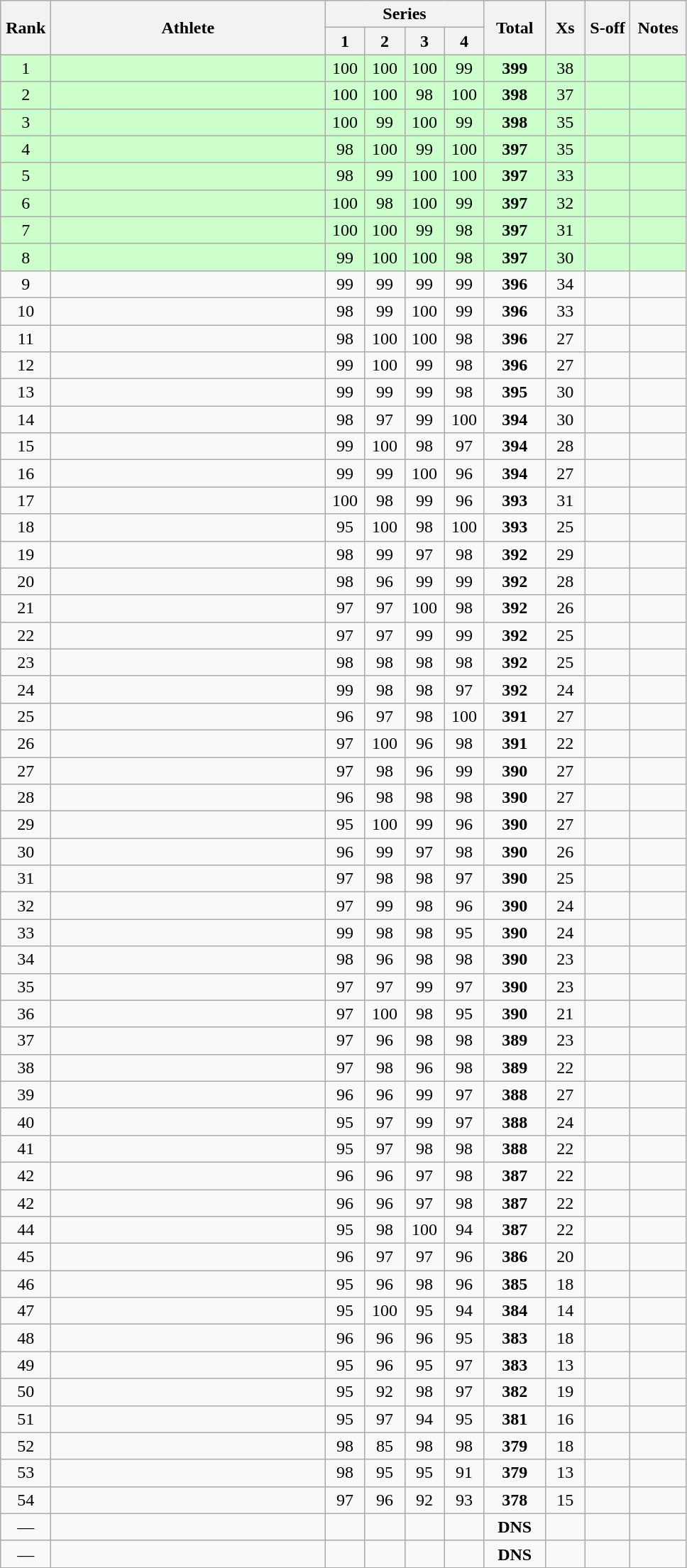<table class="wikitable" style="text-align:center">
<tr>
<th rowspan=2 width=40>Rank</th>
<th rowspan=2 width=250>Athlete</th>
<th colspan=4>Series</th>
<th rowspan=2 width=50>Total</th>
<th rowspan=2 width=30>Xs</th>
<th rowspan=2 width=35>S-off</th>
<th rowspan=2 width=45>Notes</th>
</tr>
<tr>
<th width=30>1</th>
<th width=30>2</th>
<th width=30>3</th>
<th width=30>4</th>
</tr>
<tr bgcolor=ccffcc>
<td>1</td>
<td align=left></td>
<td>100</td>
<td>100</td>
<td>100</td>
<td>99</td>
<td><strong>399</strong></td>
<td>38</td>
<td></td>
<td></td>
</tr>
<tr bgcolor=ccffcc>
<td>2</td>
<td align=left></td>
<td>100</td>
<td>100</td>
<td>98</td>
<td>100</td>
<td><strong>398</strong></td>
<td>37</td>
<td></td>
<td></td>
</tr>
<tr bgcolor=ccffcc>
<td>3</td>
<td align=left></td>
<td>100</td>
<td>99</td>
<td>100</td>
<td>99</td>
<td><strong>398</strong></td>
<td>35</td>
<td></td>
<td></td>
</tr>
<tr bgcolor=ccffcc>
<td>4</td>
<td align=left></td>
<td>98</td>
<td>100</td>
<td>99</td>
<td>100</td>
<td><strong>397</strong></td>
<td>35</td>
<td></td>
<td></td>
</tr>
<tr bgcolor=ccffcc>
<td>5</td>
<td align=left></td>
<td>98</td>
<td>99</td>
<td>100</td>
<td>100</td>
<td><strong>397</strong></td>
<td>33</td>
<td></td>
<td></td>
</tr>
<tr bgcolor=ccffcc>
<td>6</td>
<td align=left></td>
<td>100</td>
<td>98</td>
<td>100</td>
<td>99</td>
<td><strong>397</strong></td>
<td>32</td>
<td></td>
<td></td>
</tr>
<tr bgcolor=ccffcc>
<td>7</td>
<td align=left></td>
<td>100</td>
<td>100</td>
<td>99</td>
<td>98</td>
<td><strong>397</strong></td>
<td>31</td>
<td></td>
<td></td>
</tr>
<tr bgcolor=ccffcc>
<td>8</td>
<td align=left></td>
<td>99</td>
<td>100</td>
<td>100</td>
<td>98</td>
<td><strong>397</strong></td>
<td>30</td>
<td></td>
<td></td>
</tr>
<tr>
<td>9</td>
<td align=left></td>
<td>99</td>
<td>99</td>
<td>99</td>
<td>99</td>
<td><strong>396</strong></td>
<td>34</td>
<td></td>
<td></td>
</tr>
<tr>
<td>10</td>
<td align=left></td>
<td>98</td>
<td>99</td>
<td>100</td>
<td>99</td>
<td><strong>396</strong></td>
<td>33</td>
<td></td>
<td></td>
</tr>
<tr>
<td>11</td>
<td align=left></td>
<td>98</td>
<td>100</td>
<td>100</td>
<td>98</td>
<td><strong>396</strong></td>
<td>27</td>
<td></td>
<td></td>
</tr>
<tr>
<td>12</td>
<td align=left></td>
<td>99</td>
<td>100</td>
<td>99</td>
<td>98</td>
<td><strong>396</strong></td>
<td>27</td>
<td></td>
<td></td>
</tr>
<tr>
<td>13</td>
<td align=left></td>
<td>99</td>
<td>99</td>
<td>99</td>
<td>98</td>
<td><strong>395</strong></td>
<td>30</td>
<td></td>
<td></td>
</tr>
<tr>
<td>14</td>
<td align=left></td>
<td>98</td>
<td>97</td>
<td>99</td>
<td>100</td>
<td><strong>394</strong></td>
<td>30</td>
<td></td>
<td></td>
</tr>
<tr>
<td>15</td>
<td align=left></td>
<td>99</td>
<td>100</td>
<td>98</td>
<td>97</td>
<td><strong>394</strong></td>
<td>28</td>
<td></td>
<td></td>
</tr>
<tr>
<td>16</td>
<td align=left></td>
<td>99</td>
<td>99</td>
<td>100</td>
<td>96</td>
<td><strong>394</strong></td>
<td>27</td>
<td></td>
<td></td>
</tr>
<tr>
<td>17</td>
<td align=left></td>
<td>100</td>
<td>98</td>
<td>99</td>
<td>96</td>
<td><strong>393</strong></td>
<td>31</td>
<td></td>
<td></td>
</tr>
<tr>
<td>18</td>
<td align=left></td>
<td>95</td>
<td>100</td>
<td>98</td>
<td>100</td>
<td><strong>393</strong></td>
<td>25</td>
<td></td>
<td></td>
</tr>
<tr>
<td>19</td>
<td align=left></td>
<td>98</td>
<td>99</td>
<td>97</td>
<td>98</td>
<td><strong>392</strong></td>
<td>29</td>
<td></td>
<td></td>
</tr>
<tr>
<td>20</td>
<td align=left></td>
<td>98</td>
<td>96</td>
<td>99</td>
<td>99</td>
<td><strong>392</strong></td>
<td>28</td>
<td></td>
<td></td>
</tr>
<tr>
<td>21</td>
<td align=left></td>
<td>97</td>
<td>97</td>
<td>100</td>
<td>98</td>
<td><strong>392</strong></td>
<td>26</td>
<td></td>
<td></td>
</tr>
<tr>
<td>22</td>
<td align=left></td>
<td>97</td>
<td>97</td>
<td>99</td>
<td>99</td>
<td><strong>392</strong></td>
<td>25</td>
<td></td>
<td></td>
</tr>
<tr>
<td>23</td>
<td align=left></td>
<td>98</td>
<td>98</td>
<td>98</td>
<td>98</td>
<td><strong>392</strong></td>
<td>25</td>
<td></td>
<td></td>
</tr>
<tr>
<td>24</td>
<td align=left></td>
<td>99</td>
<td>98</td>
<td>98</td>
<td>97</td>
<td><strong>392</strong></td>
<td>24</td>
<td></td>
<td></td>
</tr>
<tr>
<td>25</td>
<td align=left></td>
<td>96</td>
<td>97</td>
<td>98</td>
<td>100</td>
<td><strong>391</strong></td>
<td>27</td>
<td></td>
<td></td>
</tr>
<tr>
<td>26</td>
<td align=left></td>
<td>97</td>
<td>100</td>
<td>96</td>
<td>98</td>
<td><strong>391</strong></td>
<td>22</td>
<td></td>
<td></td>
</tr>
<tr>
<td>27</td>
<td align=left></td>
<td>97</td>
<td>98</td>
<td>96</td>
<td>99</td>
<td><strong>390</strong></td>
<td>27</td>
<td></td>
<td></td>
</tr>
<tr>
<td>28</td>
<td align=left></td>
<td>96</td>
<td>98</td>
<td>98</td>
<td>98</td>
<td><strong>390</strong></td>
<td>27</td>
<td></td>
<td></td>
</tr>
<tr>
<td>29</td>
<td align=left></td>
<td>95</td>
<td>100</td>
<td>99</td>
<td>96</td>
<td><strong>390</strong></td>
<td>27</td>
<td></td>
<td></td>
</tr>
<tr>
<td>30</td>
<td align=left></td>
<td>96</td>
<td>99</td>
<td>97</td>
<td>98</td>
<td><strong>390</strong></td>
<td>26</td>
<td></td>
<td></td>
</tr>
<tr>
<td>31</td>
<td align=left></td>
<td>97</td>
<td>98</td>
<td>98</td>
<td>97</td>
<td><strong>390</strong></td>
<td>25</td>
<td></td>
<td></td>
</tr>
<tr>
<td>32</td>
<td align=left></td>
<td>97</td>
<td>99</td>
<td>98</td>
<td>96</td>
<td><strong>390</strong></td>
<td>24</td>
<td></td>
<td></td>
</tr>
<tr>
<td>33</td>
<td align=left></td>
<td>99</td>
<td>98</td>
<td>98</td>
<td>95</td>
<td><strong>390</strong></td>
<td>24</td>
<td></td>
<td></td>
</tr>
<tr>
<td>34</td>
<td align=left></td>
<td>98</td>
<td>96</td>
<td>98</td>
<td>98</td>
<td><strong>390</strong></td>
<td>23</td>
<td></td>
<td></td>
</tr>
<tr>
<td>35</td>
<td align=left></td>
<td>97</td>
<td>97</td>
<td>99</td>
<td>97</td>
<td><strong>390</strong></td>
<td>23</td>
<td></td>
<td></td>
</tr>
<tr>
<td>36</td>
<td align=left></td>
<td>97</td>
<td>100</td>
<td>98</td>
<td>95</td>
<td><strong>390</strong></td>
<td>21</td>
<td></td>
<td></td>
</tr>
<tr>
<td>37</td>
<td align=left></td>
<td>97</td>
<td>96</td>
<td>98</td>
<td>98</td>
<td><strong>389</strong></td>
<td>23</td>
<td></td>
<td></td>
</tr>
<tr>
<td>38</td>
<td align=left></td>
<td>97</td>
<td>98</td>
<td>96</td>
<td>98</td>
<td><strong>389</strong></td>
<td>22</td>
<td></td>
<td></td>
</tr>
<tr>
<td>39</td>
<td align=left></td>
<td>96</td>
<td>96</td>
<td>99</td>
<td>97</td>
<td><strong>388</strong></td>
<td>27</td>
<td></td>
<td></td>
</tr>
<tr>
<td>40</td>
<td align=left></td>
<td>95</td>
<td>97</td>
<td>99</td>
<td>97</td>
<td><strong>388</strong></td>
<td>24</td>
<td></td>
<td></td>
</tr>
<tr>
<td>41</td>
<td align=left></td>
<td>95</td>
<td>97</td>
<td>98</td>
<td>98</td>
<td><strong>388</strong></td>
<td>22</td>
<td></td>
<td></td>
</tr>
<tr>
<td>42</td>
<td align=left></td>
<td>96</td>
<td>96</td>
<td>97</td>
<td>98</td>
<td><strong>387</strong></td>
<td>22</td>
<td></td>
<td></td>
</tr>
<tr>
<td>42</td>
<td align=left></td>
<td>96</td>
<td>96</td>
<td>97</td>
<td>98</td>
<td><strong>387</strong></td>
<td>22</td>
<td></td>
<td></td>
</tr>
<tr>
<td>44</td>
<td align=left></td>
<td>95</td>
<td>98</td>
<td>100</td>
<td>94</td>
<td><strong>387</strong></td>
<td>22</td>
<td></td>
<td></td>
</tr>
<tr>
<td>45</td>
<td align=left></td>
<td>96</td>
<td>97</td>
<td>97</td>
<td>96</td>
<td><strong>386</strong></td>
<td>20</td>
<td></td>
<td></td>
</tr>
<tr>
<td>46</td>
<td align=left></td>
<td>95</td>
<td>96</td>
<td>98</td>
<td>96</td>
<td><strong>385</strong></td>
<td>18</td>
<td></td>
<td></td>
</tr>
<tr>
<td>47</td>
<td align=left></td>
<td>95</td>
<td>100</td>
<td>95</td>
<td>94</td>
<td><strong>384</strong></td>
<td>14</td>
<td></td>
<td></td>
</tr>
<tr>
<td>48</td>
<td align=left></td>
<td>96</td>
<td>96</td>
<td>96</td>
<td>95</td>
<td><strong>383</strong></td>
<td>18</td>
<td></td>
<td></td>
</tr>
<tr>
<td>49</td>
<td align=left></td>
<td>95</td>
<td>96</td>
<td>95</td>
<td>97</td>
<td><strong>383</strong></td>
<td>13</td>
<td></td>
<td></td>
</tr>
<tr>
<td>50</td>
<td align=left></td>
<td>95</td>
<td>92</td>
<td>98</td>
<td>97</td>
<td><strong>382</strong></td>
<td>19</td>
<td></td>
<td></td>
</tr>
<tr>
<td>51</td>
<td align=left></td>
<td>95</td>
<td>97</td>
<td>94</td>
<td>95</td>
<td><strong>381</strong></td>
<td>16</td>
<td></td>
<td></td>
</tr>
<tr>
<td>52</td>
<td align=left></td>
<td>98</td>
<td>85</td>
<td>98</td>
<td>98</td>
<td><strong>379</strong></td>
<td>18</td>
<td></td>
<td></td>
</tr>
<tr>
<td>53</td>
<td align=left></td>
<td>98</td>
<td>95</td>
<td>95</td>
<td>91</td>
<td><strong>379</strong></td>
<td>13</td>
<td></td>
<td></td>
</tr>
<tr>
<td>54</td>
<td align=left></td>
<td>97</td>
<td>96</td>
<td>92</td>
<td>93</td>
<td><strong>378</strong></td>
<td>15</td>
<td></td>
<td></td>
</tr>
<tr>
<td>—</td>
<td align=left></td>
<td></td>
<td></td>
<td></td>
<td></td>
<td><strong>DNS</strong></td>
<td></td>
<td></td>
<td></td>
</tr>
<tr>
<td>—</td>
<td align=left></td>
<td></td>
<td></td>
<td></td>
<td></td>
<td><strong>DNS</strong></td>
<td></td>
<td></td>
<td></td>
</tr>
</table>
